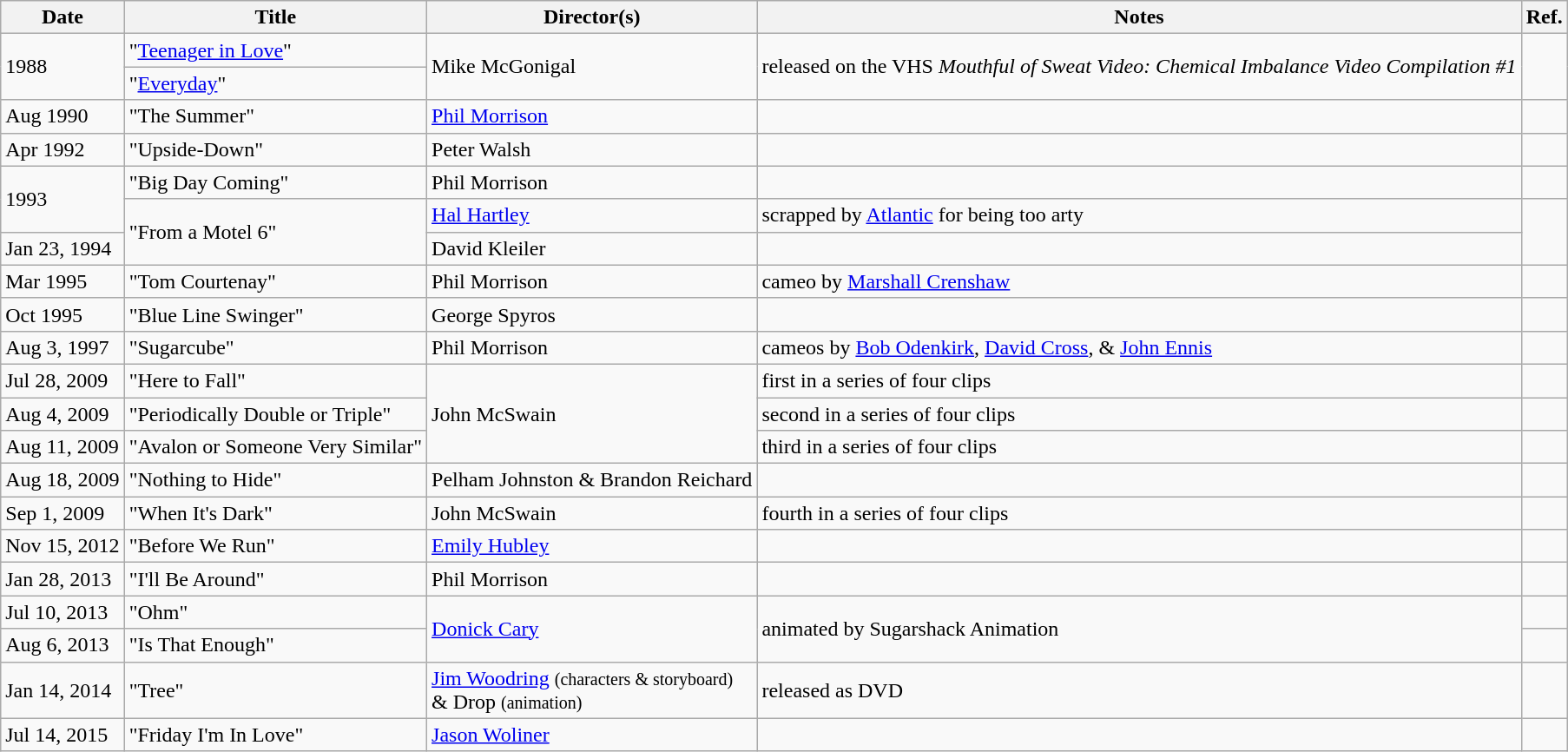<table class="wikitable">
<tr>
<th>Date</th>
<th>Title</th>
<th>Director(s)</th>
<th>Notes</th>
<th>Ref.</th>
</tr>
<tr>
<td rowspan="2">1988</td>
<td>"<a href='#'>Teenager in Love</a>"</td>
<td rowspan="2">Mike McGonigal</td>
<td rowspan="2">released on the VHS <em>Mouthful of Sweat Video: Chemical Imbalance Video Compilation #1</em></td>
<td rowspan="2"></td>
</tr>
<tr>
<td>"<a href='#'>Everyday</a>"</td>
</tr>
<tr>
<td>Aug 1990</td>
<td>"The Summer"</td>
<td><a href='#'>Phil Morrison</a></td>
<td></td>
<td></td>
</tr>
<tr>
<td>Apr 1992</td>
<td>"Upside-Down"</td>
<td>Peter Walsh</td>
<td></td>
<td></td>
</tr>
<tr>
<td rowspan="2">1993</td>
<td>"Big Day Coming"</td>
<td>Phil Morrison</td>
<td></td>
<td></td>
</tr>
<tr>
<td rowspan="2">"From a Motel 6"</td>
<td><a href='#'>Hal Hartley</a></td>
<td>scrapped by <a href='#'>Atlantic</a>  for being too arty</td>
<td rowspan="2"></td>
</tr>
<tr>
<td>Jan 23, 1994</td>
<td>David Kleiler</td>
<td></td>
</tr>
<tr>
<td>Mar 1995</td>
<td>"Tom Courtenay"</td>
<td>Phil Morrison</td>
<td>cameo by <a href='#'>Marshall Crenshaw</a></td>
<td></td>
</tr>
<tr>
<td>Oct 1995</td>
<td>"Blue Line Swinger"</td>
<td>George Spyros</td>
<td></td>
<td></td>
</tr>
<tr>
<td>Aug 3, 1997</td>
<td>"Sugarcube"</td>
<td>Phil Morrison</td>
<td>cameos by <a href='#'>Bob Odenkirk</a>, <a href='#'>David Cross</a>, & <a href='#'>John Ennis</a></td>
<td></td>
</tr>
<tr>
<td>Jul 28, 2009</td>
<td>"Here to Fall"</td>
<td rowspan="3">John McSwain</td>
<td>first in a series of four clips</td>
<td></td>
</tr>
<tr>
<td>Aug 4, 2009</td>
<td>"Periodically Double or Triple"</td>
<td>second in a series of four clips</td>
<td></td>
</tr>
<tr>
<td>Aug 11, 2009</td>
<td>"Avalon or Someone Very Similar"</td>
<td>third in a series of four clips</td>
<td></td>
</tr>
<tr>
<td>Aug 18, 2009</td>
<td>"Nothing to Hide"</td>
<td>Pelham Johnston & Brandon Reichard</td>
<td></td>
<td></td>
</tr>
<tr>
<td>Sep 1, 2009</td>
<td>"When It's Dark"</td>
<td>John McSwain</td>
<td>fourth in a series of four clips</td>
<td></td>
</tr>
<tr>
<td>Nov 15, 2012</td>
<td>"Before We Run"</td>
<td><a href='#'>Emily Hubley</a></td>
<td></td>
<td></td>
</tr>
<tr>
<td>Jan 28, 2013</td>
<td>"I'll Be Around"</td>
<td>Phil Morrison</td>
<td></td>
<td></td>
</tr>
<tr>
<td>Jul 10, 2013</td>
<td>"Ohm"</td>
<td rowspan="2"><a href='#'>Donick Cary</a></td>
<td rowspan="2">animated by Sugarshack Animation</td>
<td></td>
</tr>
<tr>
<td>Aug 6, 2013</td>
<td>"Is That Enough"</td>
<td></td>
</tr>
<tr>
<td>Jan 14, 2014</td>
<td>"Tree"</td>
<td><a href='#'>Jim Woodring</a> <small>(characters & storyboard)</small><br>& Drop <small>(animation)</small></td>
<td>released as DVD</td>
<td><br></td>
</tr>
<tr>
<td>Jul 14, 2015</td>
<td>"Friday I'm In Love"</td>
<td><a href='#'>Jason Woliner</a></td>
<td></td>
<td></td>
</tr>
</table>
